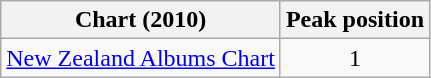<table class="wikitable">
<tr>
<th>Chart (2010)</th>
<th>Peak position</th>
</tr>
<tr>
<td><a href='#'>New Zealand Albums Chart</a></td>
<td align="center">1</td>
</tr>
</table>
